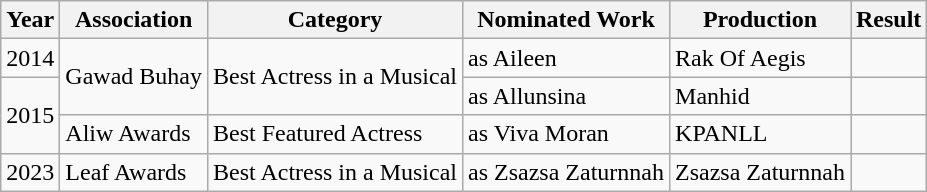<table class="wikitable sortable" background: #f9f9f9>
<tr>
<th>Year</th>
<th>Association</th>
<th>Category</th>
<th>Nominated Work</th>
<th>Production</th>
<th>Result</th>
</tr>
<tr>
<td>2014</td>
<td rowspan="2">Gawad Buhay</td>
<td rowspan="2">Best Actress in a Musical</td>
<td>as Aileen</td>
<td>Rak Of Aegis</td>
<td></td>
</tr>
<tr>
<td rowspan="2">2015</td>
<td>as Allunsina</td>
<td>Manhid</td>
<td></td>
</tr>
<tr>
<td>Aliw Awards</td>
<td>Best Featured Actress</td>
<td>as Viva Moran</td>
<td>KPANLL</td>
<td></td>
</tr>
<tr>
<td>2023</td>
<td>Leaf Awards</td>
<td>Best Actress in a Musical</td>
<td>as Zsazsa Zaturnnah</td>
<td>Zsazsa Zaturnnah</td>
<td></td>
</tr>
</table>
